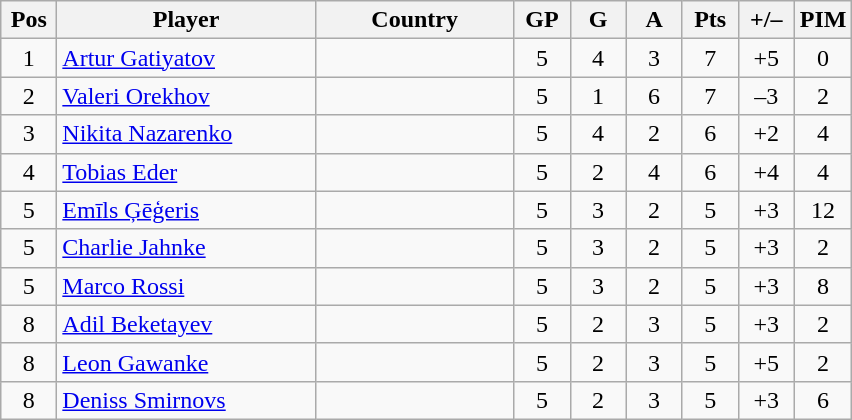<table class="wikitable sortable" style="text-align: center;">
<tr>
<th width=30>Pos</th>
<th width=165>Player</th>
<th width=125>Country</th>
<th width=30>GP</th>
<th width=30>G</th>
<th width=30>A</th>
<th width=30>Pts</th>
<th width=30>+/–</th>
<th width=30>PIM</th>
</tr>
<tr>
<td>1</td>
<td align=left><a href='#'>Artur Gatiyatov</a></td>
<td align=left></td>
<td>5</td>
<td>4</td>
<td>3</td>
<td>7</td>
<td>+5</td>
<td>0</td>
</tr>
<tr>
<td>2</td>
<td align=left><a href='#'>Valeri Orekhov</a></td>
<td align=left></td>
<td>5</td>
<td>1</td>
<td>6</td>
<td>7</td>
<td>–3</td>
<td>2</td>
</tr>
<tr>
<td>3</td>
<td align=left><a href='#'>Nikita Nazarenko</a></td>
<td align=left></td>
<td>5</td>
<td>4</td>
<td>2</td>
<td>6</td>
<td>+2</td>
<td>4</td>
</tr>
<tr>
<td>4</td>
<td align=left><a href='#'>Tobias Eder</a></td>
<td align=left></td>
<td>5</td>
<td>2</td>
<td>4</td>
<td>6</td>
<td>+4</td>
<td>4</td>
</tr>
<tr>
<td>5</td>
<td align=left><a href='#'>Emīls Ģēģeris</a></td>
<td align=left></td>
<td>5</td>
<td>3</td>
<td>2</td>
<td>5</td>
<td>+3</td>
<td>12</td>
</tr>
<tr>
<td>5</td>
<td align=left><a href='#'>Charlie Jahnke</a></td>
<td align=left></td>
<td>5</td>
<td>3</td>
<td>2</td>
<td>5</td>
<td>+3</td>
<td>2</td>
</tr>
<tr>
<td>5</td>
<td align=left><a href='#'>Marco Rossi</a></td>
<td align=left></td>
<td>5</td>
<td>3</td>
<td>2</td>
<td>5</td>
<td>+3</td>
<td>8</td>
</tr>
<tr>
<td>8</td>
<td align=left><a href='#'>Adil Beketayev</a></td>
<td align=left></td>
<td>5</td>
<td>2</td>
<td>3</td>
<td>5</td>
<td>+3</td>
<td>2</td>
</tr>
<tr>
<td>8</td>
<td align=left><a href='#'>Leon Gawanke</a></td>
<td align=left></td>
<td>5</td>
<td>2</td>
<td>3</td>
<td>5</td>
<td>+5</td>
<td>2</td>
</tr>
<tr>
<td>8</td>
<td align=left><a href='#'>Deniss Smirnovs</a></td>
<td align=left></td>
<td>5</td>
<td>2</td>
<td>3</td>
<td>5</td>
<td>+3</td>
<td>6</td>
</tr>
</table>
